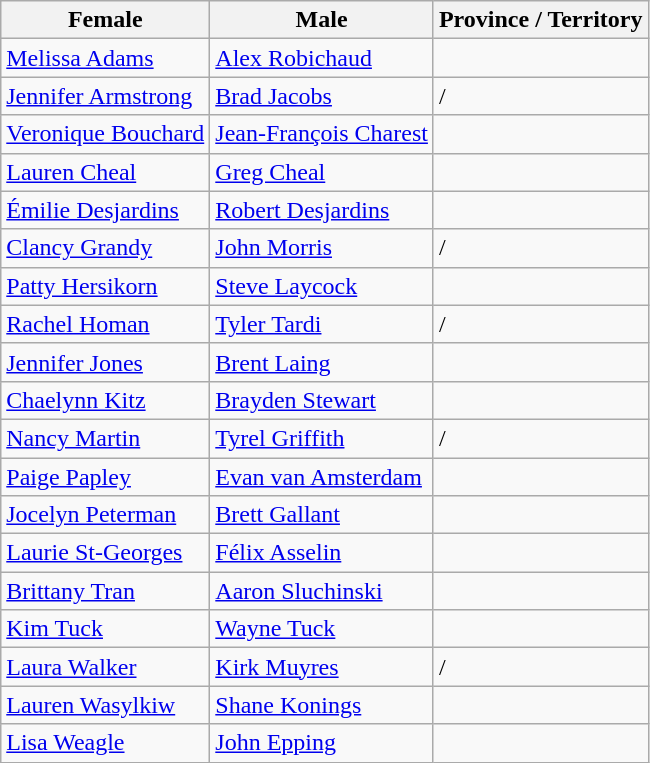<table class="wikitable">
<tr>
<th scope="col">Female</th>
<th scope="col">Male</th>
<th scope="col">Province / Territory</th>
</tr>
<tr>
<td><a href='#'>Melissa Adams</a></td>
<td><a href='#'>Alex Robichaud</a></td>
<td></td>
</tr>
<tr>
<td><a href='#'>Jennifer Armstrong</a></td>
<td><a href='#'>Brad Jacobs</a></td>
<td> / </td>
</tr>
<tr>
<td><a href='#'>Veronique Bouchard</a></td>
<td><a href='#'>Jean-François Charest</a></td>
<td></td>
</tr>
<tr>
<td><a href='#'>Lauren Cheal</a></td>
<td><a href='#'>Greg Cheal</a></td>
<td></td>
</tr>
<tr>
<td><a href='#'>Émilie Desjardins</a></td>
<td><a href='#'>Robert Desjardins</a></td>
<td></td>
</tr>
<tr>
<td><a href='#'>Clancy Grandy</a></td>
<td><a href='#'>John Morris</a></td>
<td> / </td>
</tr>
<tr>
<td><a href='#'>Patty Hersikorn</a></td>
<td><a href='#'>Steve Laycock</a></td>
<td></td>
</tr>
<tr>
<td><a href='#'>Rachel Homan</a></td>
<td><a href='#'>Tyler Tardi</a></td>
<td> / </td>
</tr>
<tr>
<td><a href='#'>Jennifer Jones</a></td>
<td><a href='#'>Brent Laing</a></td>
<td></td>
</tr>
<tr>
<td><a href='#'>Chaelynn Kitz</a></td>
<td><a href='#'>Brayden Stewart</a></td>
<td></td>
</tr>
<tr>
<td><a href='#'>Nancy Martin</a></td>
<td><a href='#'>Tyrel Griffith</a></td>
<td> / </td>
</tr>
<tr>
<td><a href='#'>Paige Papley</a></td>
<td><a href='#'>Evan van Amsterdam</a></td>
<td></td>
</tr>
<tr>
<td><a href='#'>Jocelyn Peterman</a></td>
<td><a href='#'>Brett Gallant</a></td>
<td></td>
</tr>
<tr>
<td><a href='#'>Laurie St-Georges</a></td>
<td><a href='#'>Félix Asselin</a></td>
<td></td>
</tr>
<tr>
<td><a href='#'>Brittany Tran</a></td>
<td><a href='#'>Aaron Sluchinski</a></td>
<td></td>
</tr>
<tr>
<td><a href='#'>Kim Tuck</a></td>
<td><a href='#'>Wayne Tuck</a></td>
<td></td>
</tr>
<tr>
<td><a href='#'>Laura Walker</a></td>
<td><a href='#'>Kirk Muyres</a></td>
<td> / </td>
</tr>
<tr>
<td><a href='#'>Lauren Wasylkiw</a></td>
<td><a href='#'>Shane Konings</a></td>
<td></td>
</tr>
<tr>
<td><a href='#'>Lisa Weagle</a></td>
<td><a href='#'>John Epping</a></td>
<td></td>
</tr>
</table>
